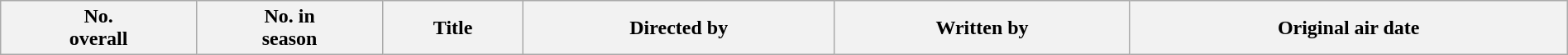<table class="wikitable plainrowheaders" style="width:100%; background:#fff;">
<tr>
<th style="background:#;">No.<br>overall</th>
<th style="background:#;">No. in<br>season</th>
<th style="background:#;">Title</th>
<th style="background:#;">Directed by</th>
<th style="background:#;">Written by</th>
<th style="background:#;">Original air date<br>





































</th>
</tr>
</table>
